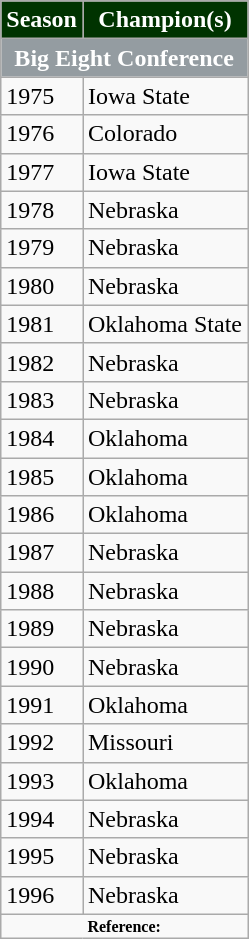<table class="wikitable">
<tr>
<th style="background:#003300;color:white;">Season</th>
<th style="background:#003300;color:white;">Champion(s)</th>
</tr>
<tr>
<th colspan="2" style="background:#949CA1;color:white;"><strong>Big Eight Conference</strong></th>
</tr>
<tr>
<td>1975</td>
<td>Iowa State</td>
</tr>
<tr>
<td>1976</td>
<td>Colorado</td>
</tr>
<tr>
<td>1977</td>
<td>Iowa State</td>
</tr>
<tr>
<td>1978</td>
<td>Nebraska</td>
</tr>
<tr>
<td>1979</td>
<td>Nebraska</td>
</tr>
<tr>
<td>1980</td>
<td>Nebraska</td>
</tr>
<tr>
<td>1981</td>
<td>Oklahoma State</td>
</tr>
<tr>
<td>1982</td>
<td>Nebraska</td>
</tr>
<tr>
<td>1983</td>
<td>Nebraska</td>
</tr>
<tr>
<td>1984</td>
<td>Oklahoma</td>
</tr>
<tr>
<td>1985</td>
<td>Oklahoma</td>
</tr>
<tr>
<td>1986</td>
<td>Oklahoma</td>
</tr>
<tr>
<td>1987</td>
<td>Nebraska</td>
</tr>
<tr>
<td>1988</td>
<td>Nebraska</td>
</tr>
<tr>
<td>1989</td>
<td>Nebraska</td>
</tr>
<tr>
<td>1990</td>
<td>Nebraska</td>
</tr>
<tr>
<td>1991</td>
<td>Oklahoma</td>
</tr>
<tr>
<td>1992</td>
<td>Missouri</td>
</tr>
<tr>
<td>1993</td>
<td>Oklahoma</td>
</tr>
<tr>
<td>1994</td>
<td>Nebraska</td>
</tr>
<tr>
<td>1995</td>
<td>Nebraska</td>
</tr>
<tr>
<td>1996</td>
<td>Nebraska</td>
</tr>
<tr>
<td colspan="2"  style="font-size:8pt; text-align:center;"><strong>Reference:</strong></td>
</tr>
</table>
